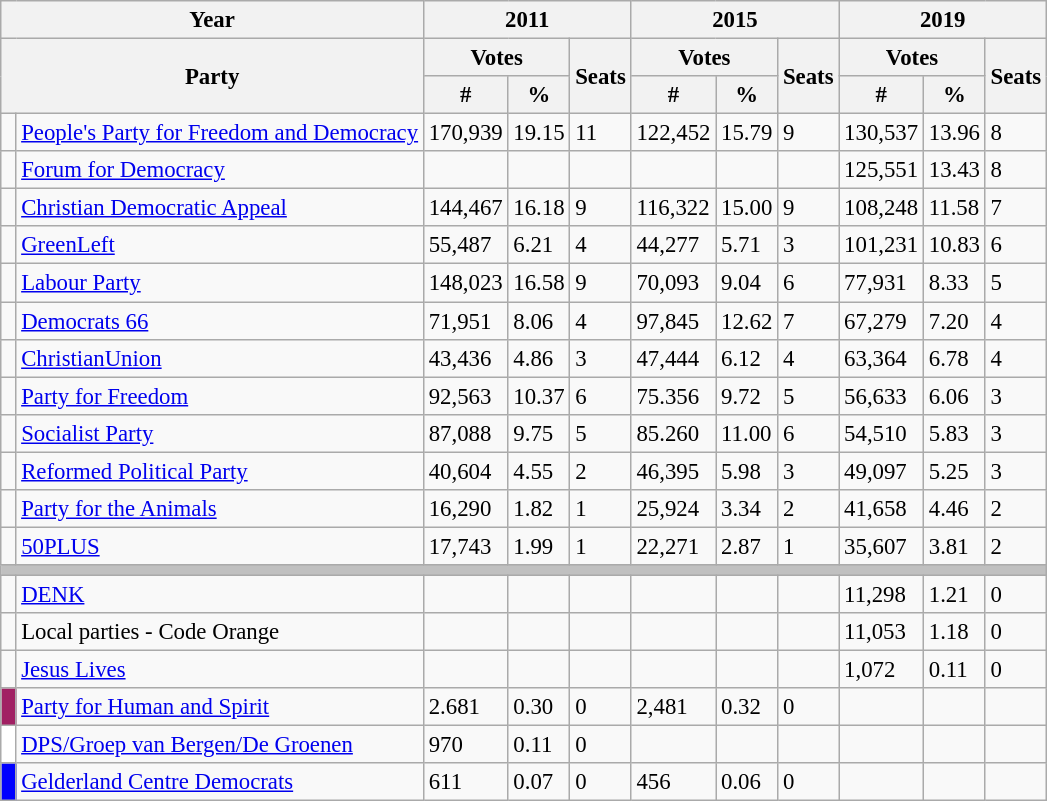<table class="wikitable" style="font-size: 95%;">
<tr>
<th colspan="2">Year</th>
<th colspan="3">2011</th>
<th colspan="3">2015</th>
<th colspan="3">2019</th>
</tr>
<tr>
<th colspan="2" rowspan="2">Party</th>
<th colspan="2">Votes</th>
<th rowspan="2">Seats</th>
<th colspan="2">Votes</th>
<th rowspan="2">Seats</th>
<th colspan="2">Votes</th>
<th rowspan="2">Seats</th>
</tr>
<tr>
<th>#</th>
<th>%</th>
<th>#</th>
<th>%</th>
<th>#</th>
<th>%</th>
</tr>
<tr>
<td></td>
<td align="left"><a href='#'>People's Party for Freedom and Democracy</a></td>
<td>170,939</td>
<td>19.15</td>
<td>11</td>
<td>122,452</td>
<td>15.79</td>
<td>9</td>
<td>130,537</td>
<td>13.96</td>
<td>8</td>
</tr>
<tr>
<td></td>
<td align="left"><a href='#'>Forum for Democracy</a></td>
<td></td>
<td></td>
<td></td>
<td></td>
<td></td>
<td></td>
<td>125,551</td>
<td>13.43</td>
<td>8</td>
</tr>
<tr>
<td></td>
<td align="left"><a href='#'>Christian Democratic Appeal</a></td>
<td>144,467</td>
<td>16.18</td>
<td>9</td>
<td>116,322</td>
<td>15.00</td>
<td>9</td>
<td>108,248</td>
<td>11.58</td>
<td>7</td>
</tr>
<tr>
<td></td>
<td align="left"><a href='#'>GreenLeft</a></td>
<td>55,487</td>
<td>6.21</td>
<td>4</td>
<td>44,277</td>
<td>5.71</td>
<td>3</td>
<td>101,231</td>
<td>10.83</td>
<td>6</td>
</tr>
<tr>
<td></td>
<td align="left"><a href='#'>Labour Party</a></td>
<td>148,023</td>
<td>16.58</td>
<td>9</td>
<td>70,093</td>
<td>9.04</td>
<td>6</td>
<td>77,931</td>
<td>8.33</td>
<td>5</td>
</tr>
<tr>
<td></td>
<td align="left"><a href='#'>Democrats 66</a></td>
<td>71,951</td>
<td>8.06</td>
<td>4</td>
<td>97,845</td>
<td>12.62</td>
<td>7</td>
<td>67,279</td>
<td>7.20</td>
<td>4</td>
</tr>
<tr>
<td></td>
<td align="left"><a href='#'>ChristianUnion</a></td>
<td>43,436</td>
<td>4.86</td>
<td>3</td>
<td>47,444</td>
<td>6.12</td>
<td>4</td>
<td>63,364</td>
<td>6.78</td>
<td>4</td>
</tr>
<tr>
<td></td>
<td align="left"><a href='#'>Party for Freedom</a></td>
<td>92,563</td>
<td>10.37</td>
<td>6</td>
<td>75.356</td>
<td>9.72</td>
<td>5</td>
<td>56,633</td>
<td>6.06</td>
<td>3</td>
</tr>
<tr>
<td></td>
<td align="left"><a href='#'>Socialist Party</a></td>
<td>87,088</td>
<td>9.75</td>
<td>5</td>
<td>85.260</td>
<td>11.00</td>
<td>6</td>
<td>54,510</td>
<td>5.83</td>
<td>3</td>
</tr>
<tr>
<td></td>
<td align="left"><a href='#'>Reformed Political Party</a></td>
<td>40,604</td>
<td>4.55</td>
<td>2</td>
<td>46,395</td>
<td>5.98</td>
<td>3</td>
<td>49,097</td>
<td>5.25</td>
<td>3</td>
</tr>
<tr>
<td></td>
<td align="left"><a href='#'>Party for the Animals</a></td>
<td>16,290</td>
<td>1.82</td>
<td>1</td>
<td>25,924</td>
<td>3.34</td>
<td>2</td>
<td>41,658</td>
<td>4.46</td>
<td>2</td>
</tr>
<tr>
<td></td>
<td align="left"><a href='#'>50PLUS</a></td>
<td>17,743</td>
<td>1.99</td>
<td>1</td>
<td>22,271</td>
<td>2.87</td>
<td>1</td>
<td>35,607</td>
<td>3.81</td>
<td>2</td>
</tr>
<tr>
<td colspan="11" style="background: #C0C0C0"></td>
</tr>
<tr>
<td></td>
<td align="left"><a href='#'>DENK</a></td>
<td></td>
<td></td>
<td></td>
<td></td>
<td></td>
<td></td>
<td>11,298</td>
<td>1.21</td>
<td>0</td>
</tr>
<tr>
<td></td>
<td align="left">Local parties - Code Orange</td>
<td></td>
<td></td>
<td></td>
<td></td>
<td></td>
<td></td>
<td>11,053</td>
<td>1.18</td>
<td>0</td>
</tr>
<tr>
<td></td>
<td align="left"><a href='#'>Jesus Lives</a></td>
<td></td>
<td></td>
<td></td>
<td></td>
<td></td>
<td></td>
<td>1,072</td>
<td>0.11</td>
<td>0</td>
</tr>
<tr>
<td bgcolor="A12063" width="3"></td>
<td align="left"><a href='#'>Party for Human and Spirit</a></td>
<td>2.681</td>
<td>0.30</td>
<td>0</td>
<td>2,481</td>
<td>0.32</td>
<td>0</td>
<td></td>
<td></td>
<td></td>
</tr>
<tr>
<td bgcolor="white" width="3"></td>
<td align="left"><a href='#'>DPS/Groep van Bergen/De Groenen</a></td>
<td>970</td>
<td>0.11</td>
<td>0</td>
<td></td>
<td></td>
<td></td>
<td></td>
<td></td>
<td></td>
</tr>
<tr>
<td bgcolor="blue" width="3"></td>
<td align="left"><a href='#'>Gelderland Centre Democrats</a></td>
<td>611</td>
<td>0.07</td>
<td>0</td>
<td>456</td>
<td>0.06</td>
<td>0</td>
<td></td>
<td></td>
<td></td>
</tr>
</table>
